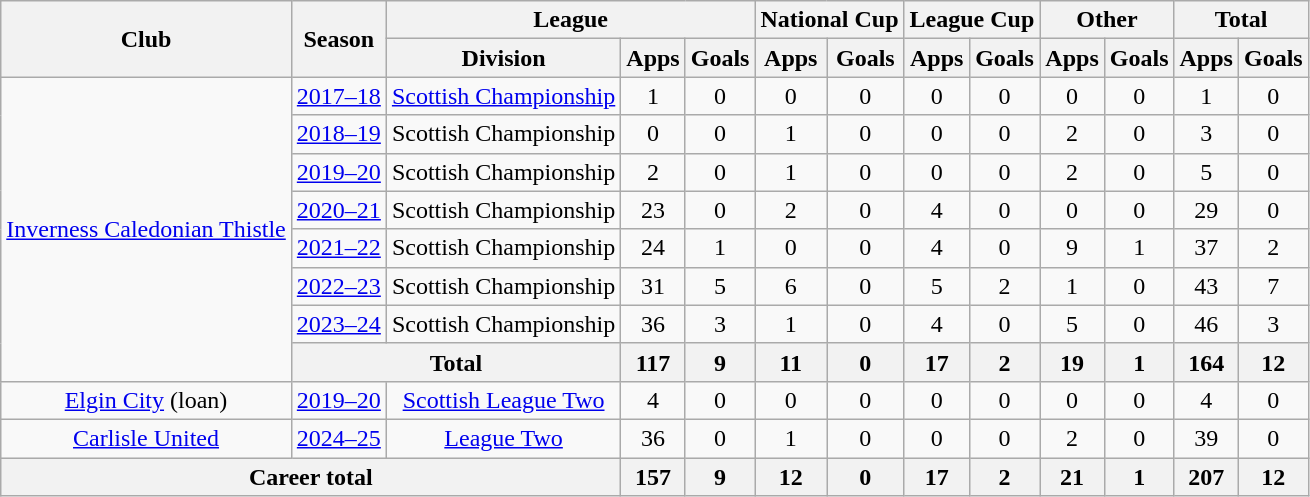<table class="wikitable" style="text-align: center;">
<tr>
<th rowspan="2">Club</th>
<th rowspan="2">Season</th>
<th colspan="3">League</th>
<th colspan="2">National Cup</th>
<th colspan="2">League Cup</th>
<th colspan="2">Other</th>
<th colspan="2">Total</th>
</tr>
<tr>
<th>Division</th>
<th>Apps</th>
<th>Goals</th>
<th>Apps</th>
<th>Goals</th>
<th>Apps</th>
<th>Goals</th>
<th>Apps</th>
<th>Goals</th>
<th>Apps</th>
<th>Goals</th>
</tr>
<tr>
<td rowspan="8"><a href='#'>Inverness Caledonian Thistle</a></td>
<td><a href='#'>2017–18</a></td>
<td><a href='#'>Scottish Championship</a></td>
<td>1</td>
<td>0</td>
<td>0</td>
<td>0</td>
<td>0</td>
<td>0</td>
<td>0</td>
<td>0</td>
<td>1</td>
<td>0</td>
</tr>
<tr>
<td><a href='#'>2018–19</a></td>
<td>Scottish Championship</td>
<td>0</td>
<td>0</td>
<td>1</td>
<td>0</td>
<td>0</td>
<td>0</td>
<td>2</td>
<td>0</td>
<td>3</td>
<td>0</td>
</tr>
<tr>
<td><a href='#'>2019–20</a></td>
<td>Scottish Championship</td>
<td>2</td>
<td>0</td>
<td>1</td>
<td>0</td>
<td>0</td>
<td>0</td>
<td>2</td>
<td>0</td>
<td>5</td>
<td>0</td>
</tr>
<tr>
<td><a href='#'>2020–21</a></td>
<td>Scottish Championship</td>
<td>23</td>
<td>0</td>
<td>2</td>
<td>0</td>
<td>4</td>
<td>0</td>
<td>0</td>
<td>0</td>
<td>29</td>
<td>0</td>
</tr>
<tr>
<td><a href='#'>2021–22</a></td>
<td>Scottish Championship</td>
<td>24</td>
<td>1</td>
<td>0</td>
<td>0</td>
<td>4</td>
<td>0</td>
<td>9</td>
<td>1</td>
<td>37</td>
<td>2</td>
</tr>
<tr>
<td><a href='#'>2022–23</a></td>
<td>Scottish Championship</td>
<td>31</td>
<td>5</td>
<td>6</td>
<td>0</td>
<td>5</td>
<td>2</td>
<td>1</td>
<td>0</td>
<td>43</td>
<td>7</td>
</tr>
<tr>
<td><a href='#'>2023–24</a></td>
<td>Scottish Championship</td>
<td>36</td>
<td>3</td>
<td>1</td>
<td>0</td>
<td>4</td>
<td>0</td>
<td>5</td>
<td>0</td>
<td>46</td>
<td>3</td>
</tr>
<tr>
<th colspan="2">Total</th>
<th>117</th>
<th>9</th>
<th>11</th>
<th>0</th>
<th>17</th>
<th>2</th>
<th>19</th>
<th>1</th>
<th>164</th>
<th>12</th>
</tr>
<tr>
<td><a href='#'>Elgin City</a> (loan)</td>
<td><a href='#'>2019–20</a></td>
<td><a href='#'>Scottish League Two</a></td>
<td>4</td>
<td>0</td>
<td>0</td>
<td>0</td>
<td>0</td>
<td>0</td>
<td>0</td>
<td>0</td>
<td>4</td>
<td>0</td>
</tr>
<tr>
<td><a href='#'>Carlisle United</a></td>
<td><a href='#'>2024–25</a></td>
<td><a href='#'>League Two</a></td>
<td>36</td>
<td>0</td>
<td>1</td>
<td>0</td>
<td>0</td>
<td>0</td>
<td>2</td>
<td>0</td>
<td>39</td>
<td>0</td>
</tr>
<tr>
<th colspan="3">Career total</th>
<th>157</th>
<th>9</th>
<th>12</th>
<th>0</th>
<th>17</th>
<th>2</th>
<th>21</th>
<th>1</th>
<th>207</th>
<th>12</th>
</tr>
</table>
